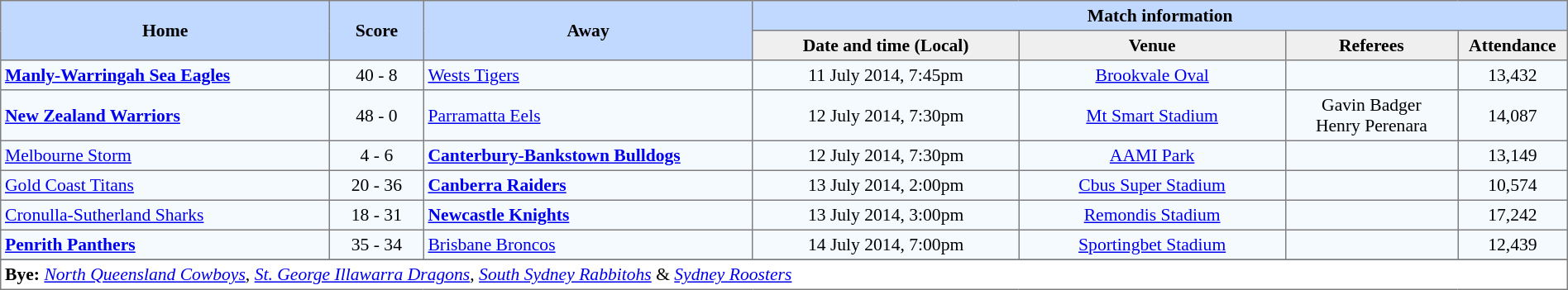<table border="1" cellpadding="3" cellspacing="0" style="border-collapse:collapse; font-size:90%; width:100%;">
<tr style="background:#c1d8ff;">
<th rowspan="2" style="width:21%;">Home</th>
<th rowspan="2" style="width:6%;">Score</th>
<th rowspan="2" style="width:21%;">Away</th>
<th colspan=6>Match information</th>
</tr>
<tr style="background:#efefef;">
<th width=17%>Date and time (Local)</th>
<th width=17%>Venue</th>
<th width=11%>Referees</th>
<th width=7%>Attendance</th>
</tr>
<tr style="text-align:center; background:#f5faff;">
<td align=left> <strong><a href='#'>Manly-Warringah Sea Eagles</a></strong></td>
<td>40 - 8</td>
<td align=left> <a href='#'>Wests Tigers</a></td>
<td>11 July 2014, 7:45pm</td>
<td><a href='#'>Brookvale Oval</a></td>
<td></td>
<td>13,432</td>
</tr>
<tr style="text-align:center; background:#f5faff;">
<td align=left> <strong><a href='#'>New Zealand Warriors</a></strong></td>
<td>48 - 0</td>
<td align=left> <a href='#'>Parramatta Eels</a></td>
<td>12 July 2014, 7:30pm</td>
<td><a href='#'>Mt Smart Stadium</a></td>
<td>Gavin Badger<br>Henry Perenara</td>
<td>14,087</td>
</tr>
<tr style="text-align:center; background:#f5faff;">
<td align=left> <a href='#'>Melbourne Storm</a></td>
<td>4 - 6</td>
<td align=left> <strong><a href='#'>Canterbury-Bankstown Bulldogs</a></strong></td>
<td>12 July 2014, 7:30pm</td>
<td><a href='#'>AAMI Park</a></td>
<td></td>
<td>13,149</td>
</tr>
<tr style="text-align:center; background:#f5faff;">
<td align=left> <a href='#'>Gold Coast Titans</a></td>
<td>20 - 36</td>
<td align=left> <strong><a href='#'>Canberra Raiders</a></strong></td>
<td>13 July 2014, 2:00pm</td>
<td><a href='#'>Cbus Super Stadium</a></td>
<td></td>
<td>10,574</td>
</tr>
<tr style="text-align:center; background:#f5faff;">
<td align=left> <a href='#'>Cronulla-Sutherland Sharks</a></td>
<td>18 - 31</td>
<td align=left> <strong><a href='#'>Newcastle Knights</a></strong></td>
<td>13 July 2014, 3:00pm</td>
<td><a href='#'>Remondis Stadium</a></td>
<td></td>
<td>17,242</td>
</tr>
<tr style="text-align:center; background:#f5faff;">
<td align=left> <strong><a href='#'>Penrith Panthers</a></strong></td>
<td>35 - 34</td>
<td align=left> <a href='#'>Brisbane Broncos</a></td>
<td>14 July 2014, 7:00pm</td>
<td><a href='#'>Sportingbet Stadium</a></td>
<td></td>
<td>12,439</td>
</tr>
<tr style="text-align:center; background:#f5faff;">
</tr>
<tr>
<td colspan="7" align="left"><strong>Bye:</strong> <em><a href='#'>North Queensland Cowboys</a></em>, <em><a href='#'>St. George Illawarra Dragons</a></em>, <em><a href='#'>South Sydney Rabbitohs</a></em> & <em><a href='#'>Sydney Roosters</a></em></td>
</tr>
</table>
